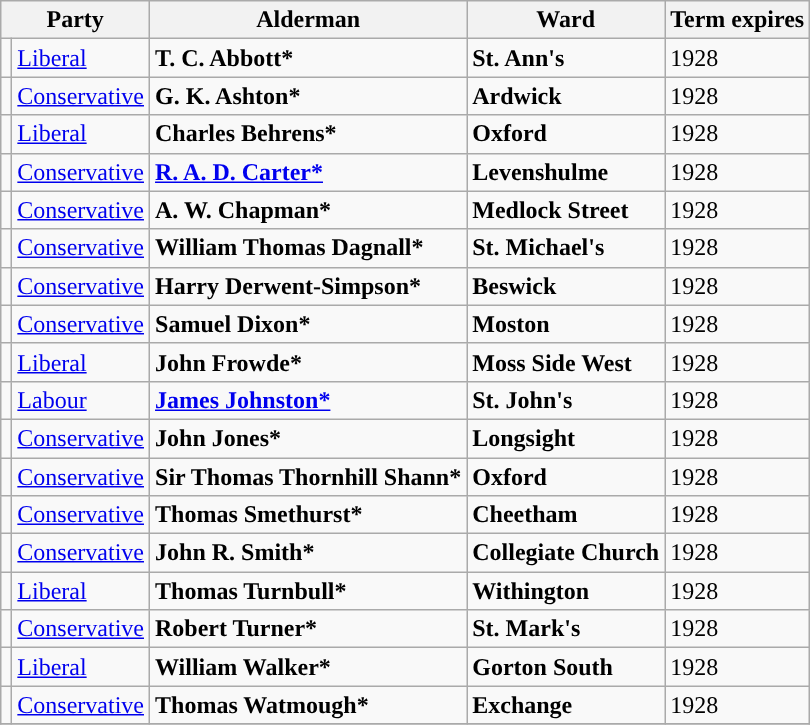<table class="wikitable">
<tr>
<th colspan="2">Party</th>
<th>Alderman</th>
<th>Ward</th>
<th>Term expires</th>
</tr>
<tr>
<td style="background-color:"></td>
<td><a href='#'>Liberal</a></td>
<td><strong>T. C. Abbott*</strong></td>
<td><strong>St. Ann's</strong></td>
<td>1928</td>
</tr>
<tr>
<td style="background-color:"></td>
<td><a href='#'>Conservative</a></td>
<td><strong>G. K. Ashton*</strong></td>
<td><strong>Ardwick</strong></td>
<td>1928</td>
</tr>
<tr>
<td style="background-color:"></td>
<td><a href='#'>Liberal</a></td>
<td><strong>Charles Behrens*</strong></td>
<td><strong>Oxford</strong></td>
<td>1928</td>
</tr>
<tr>
<td style="background-color:"></td>
<td><a href='#'>Conservative</a></td>
<td><strong><a href='#'>R. A. D. Carter*</a></strong></td>
<td><strong>Levenshulme</strong></td>
<td>1928</td>
</tr>
<tr>
<td style="background-color:"></td>
<td><a href='#'>Conservative</a></td>
<td><strong>A. W. Chapman*</strong></td>
<td><strong>Medlock Street</strong></td>
<td>1928</td>
</tr>
<tr>
<td style="background-color:"></td>
<td><a href='#'>Conservative</a></td>
<td><strong>William Thomas Dagnall*</strong></td>
<td><strong>St. Michael's</strong></td>
<td>1928</td>
</tr>
<tr>
<td style="background-color:"></td>
<td><a href='#'>Conservative</a></td>
<td><strong>Harry Derwent-Simpson*</strong></td>
<td><strong>Beswick</strong></td>
<td>1928</td>
</tr>
<tr>
<td style="background-color:"></td>
<td><a href='#'>Conservative</a></td>
<td><strong>Samuel Dixon*</strong></td>
<td><strong>Moston</strong></td>
<td>1928</td>
</tr>
<tr>
<td style="background-color:"></td>
<td><a href='#'>Liberal</a></td>
<td><strong>John Frowde*</strong></td>
<td><strong>Moss Side West</strong></td>
<td>1928</td>
</tr>
<tr>
<td style="background-color:"></td>
<td><a href='#'>Labour</a></td>
<td><strong><a href='#'>James Johnston*</a></strong></td>
<td><strong>St. John's</strong></td>
<td>1928</td>
</tr>
<tr>
<td style="background-color:"></td>
<td><a href='#'>Conservative</a></td>
<td><strong>John Jones*</strong></td>
<td><strong>Longsight</strong></td>
<td>1928</td>
</tr>
<tr>
<td style="background-color:"></td>
<td><a href='#'>Conservative</a></td>
<td><strong>Sir Thomas Thornhill Shann*</strong></td>
<td><strong>Oxford</strong></td>
<td>1928</td>
</tr>
<tr>
<td style="background-color:"></td>
<td><a href='#'>Conservative</a></td>
<td><strong>Thomas Smethurst*</strong></td>
<td><strong>Cheetham</strong></td>
<td>1928</td>
</tr>
<tr>
<td style="background-color:"></td>
<td><a href='#'>Conservative</a></td>
<td><strong>John R. Smith*</strong></td>
<td><strong>Collegiate Church</strong></td>
<td>1928</td>
</tr>
<tr>
<td style="background-color:"></td>
<td><a href='#'>Liberal</a></td>
<td><strong>Thomas Turnbull*</strong></td>
<td><strong>Withington</strong></td>
<td>1928</td>
</tr>
<tr>
<td style="background-color:"></td>
<td><a href='#'>Conservative</a></td>
<td><strong>Robert Turner*</strong></td>
<td><strong>St. Mark's</strong></td>
<td>1928</td>
</tr>
<tr>
<td style="background-color:"></td>
<td><a href='#'>Liberal</a></td>
<td><strong>William Walker*</strong></td>
<td><strong>Gorton South</strong></td>
<td>1928</td>
</tr>
<tr>
<td style="background-color:"></td>
<td><a href='#'>Conservative</a></td>
<td><strong>Thomas Watmough*</strong></td>
<td><strong>Exchange</strong></td>
<td>1928</td>
</tr>
<tr>
</tr>
</table>
